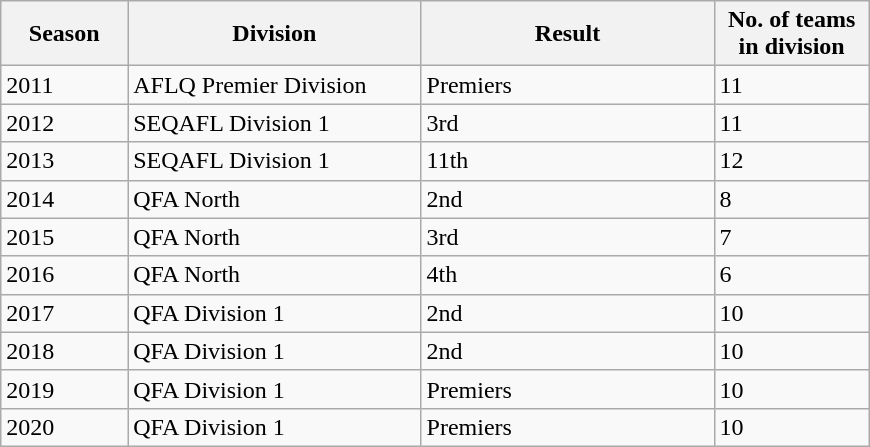<table class="wikitable" width="580px">
<tr>
<th width=80px>Season</th>
<th width=200px>Division</th>
<th width=200px>Result</th>
<th width=100px>No. of teams in division</th>
</tr>
<tr>
<td>2011</td>
<td>AFLQ Premier Division</td>
<td>Premiers</td>
<td>11</td>
</tr>
<tr>
<td>2012</td>
<td>SEQAFL Division 1</td>
<td>3rd</td>
<td>11</td>
</tr>
<tr>
<td>2013</td>
<td>SEQAFL Division 1</td>
<td>11th</td>
<td>12</td>
</tr>
<tr>
<td>2014</td>
<td>QFA North</td>
<td>2nd</td>
<td>8</td>
</tr>
<tr>
<td>2015</td>
<td>QFA North</td>
<td>3rd</td>
<td>7</td>
</tr>
<tr>
<td>2016</td>
<td>QFA North</td>
<td>4th</td>
<td>6</td>
</tr>
<tr>
<td>2017</td>
<td>QFA Division 1</td>
<td>2nd</td>
<td>10</td>
</tr>
<tr>
<td>2018</td>
<td>QFA Division 1</td>
<td>2nd</td>
<td>10</td>
</tr>
<tr>
<td>2019</td>
<td>QFA Division 1</td>
<td>Premiers</td>
<td>10</td>
</tr>
<tr>
<td>2020</td>
<td>QFA Division 1</td>
<td>Premiers</td>
<td>10</td>
</tr>
</table>
